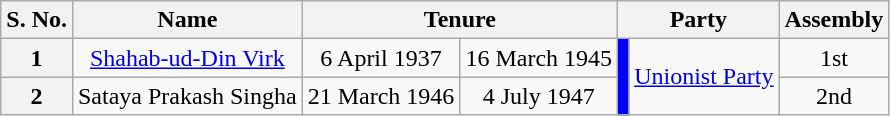<table class="wikitable" style="text-align:center">
<tr>
<th>S. No.</th>
<th>Name</th>
<th colspan=2>Tenure</th>
<th colspan=2>Party</th>
<th>Assembly</th>
</tr>
<tr>
<th>1</th>
<td><a href='#'>Shahab-ud-Din Virk</a></td>
<td>6 April 1937</td>
<td>16 March 1945</td>
<td rowspan=2 bgcolor=blue></td>
<td rowspan=2><a href='#'>Unionist Party</a></td>
<td>1st</td>
</tr>
<tr>
<th>2</th>
<td>Sataya Prakash Singha</td>
<td>21 March 1946</td>
<td>4 July 1947</td>
<td>2nd</td>
</tr>
</table>
